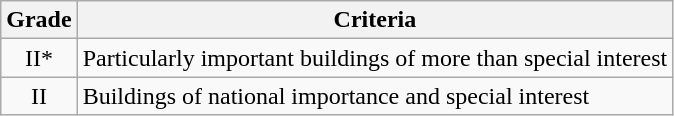<table class="wikitable">
<tr>
<th>Grade</th>
<th>Criteria</th>
</tr>
<tr>
<td align="center" >II*</td>
<td>Particularly important buildings of more than special interest</td>
</tr>
<tr>
<td align="center" >II</td>
<td>Buildings of national importance and special interest</td>
</tr>
</table>
